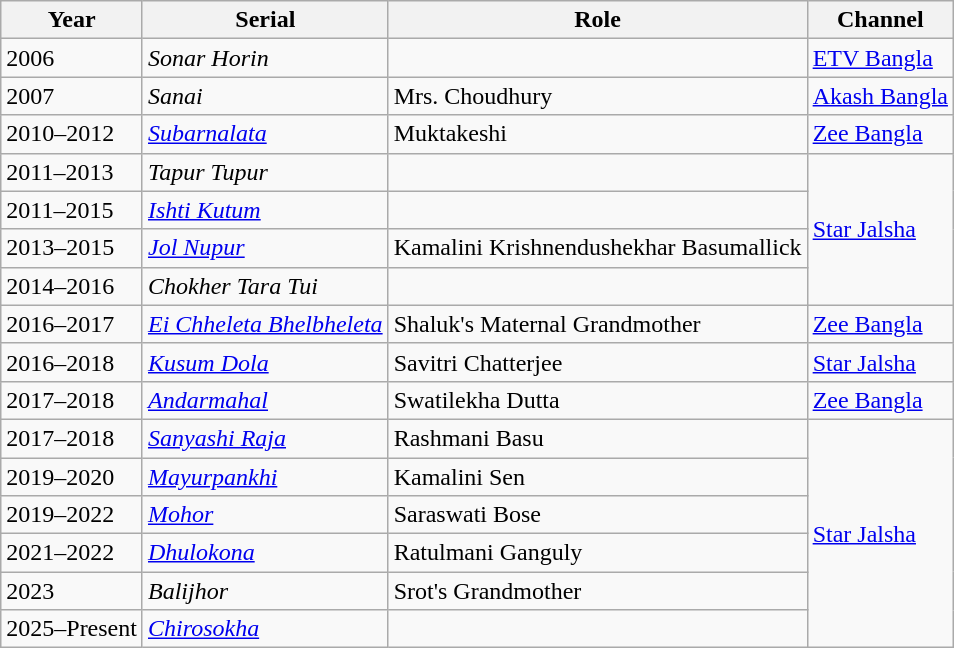<table class="wikitable sortable">
<tr>
<th>Year</th>
<th>Serial</th>
<th>Role</th>
<th>Channel</th>
</tr>
<tr>
<td>2006</td>
<td><em>Sonar Horin</em></td>
<td></td>
<td><a href='#'>ETV Bangla</a></td>
</tr>
<tr>
<td>2007</td>
<td><em>Sanai</em></td>
<td>Mrs. Choudhury</td>
<td><a href='#'>Akash Bangla</a></td>
</tr>
<tr>
<td>2010–2012</td>
<td><em><a href='#'>Subarnalata</a></em></td>
<td>Muktakeshi</td>
<td><a href='#'>Zee Bangla</a></td>
</tr>
<tr>
<td>2011–2013</td>
<td><em>Tapur Tupur</em></td>
<td></td>
<td rowspan="4"><a href='#'>Star Jalsha</a></td>
</tr>
<tr>
<td>2011–2015</td>
<td><em><a href='#'>Ishti Kutum</a></em></td>
<td></td>
</tr>
<tr>
<td>2013–2015</td>
<td><em><a href='#'>Jol Nupur</a></em></td>
<td>Kamalini Krishnendushekhar Basumallick</td>
</tr>
<tr>
<td>2014–2016</td>
<td><em>Chokher Tara Tui</em></td>
<td></td>
</tr>
<tr>
<td>2016–2017</td>
<td><em><a href='#'>Ei Chheleta Bhelbheleta</a></em></td>
<td>Shaluk's Maternal Grandmother</td>
<td><a href='#'>Zee Bangla</a></td>
</tr>
<tr>
<td>2016–2018</td>
<td><em><a href='#'>Kusum Dola</a></em></td>
<td>Savitri Chatterjee</td>
<td><a href='#'>Star Jalsha</a></td>
</tr>
<tr>
<td>2017–2018</td>
<td><em><a href='#'>Andarmahal</a></em></td>
<td>Swatilekha Dutta</td>
<td><a href='#'>Zee Bangla</a></td>
</tr>
<tr>
<td>2017–2018</td>
<td><em><a href='#'>Sanyashi Raja</a></em></td>
<td>Rashmani Basu</td>
<td rowspan="6"><a href='#'>Star Jalsha</a></td>
</tr>
<tr>
<td>2019–2020</td>
<td><em><a href='#'>Mayurpankhi</a></em></td>
<td>Kamalini Sen</td>
</tr>
<tr>
<td>2019–2022</td>
<td><em><a href='#'>Mohor</a></em></td>
<td>Saraswati Bose</td>
</tr>
<tr>
<td>2021–2022</td>
<td><em><a href='#'>Dhulokona</a></em></td>
<td>Ratulmani Ganguly</td>
</tr>
<tr>
<td>2023</td>
<td><em>Balijhor</em></td>
<td>Srot's Grandmother</td>
</tr>
<tr>
<td>2025–Present</td>
<td><em><a href='#'>Chirosokha</a></em></td>
<td></td>
</tr>
</table>
